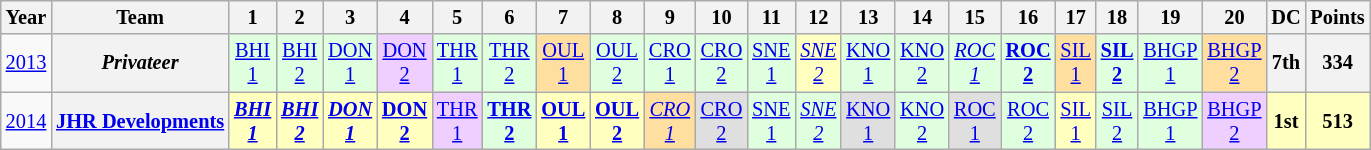<table class="wikitable" style="text-align:center; font-size:85%">
<tr>
<th>Year</th>
<th>Team</th>
<th>1</th>
<th>2</th>
<th>3</th>
<th>4</th>
<th>5</th>
<th>6</th>
<th>7</th>
<th>8</th>
<th>9</th>
<th>10</th>
<th>11</th>
<th>12</th>
<th>13</th>
<th>14</th>
<th>15</th>
<th>16</th>
<th>17</th>
<th>18</th>
<th>19</th>
<th>20</th>
<th>DC</th>
<th>Points</th>
</tr>
<tr>
<td><a href='#'>2013</a></td>
<th nowrap><em>Privateer</em></th>
<td style="background:#DFFFDF;"><a href='#'>BHI<br>1</a><br></td>
<td style="background:#DFFFDF;"><a href='#'>BHI<br>2</a><br></td>
<td style="background:#DFFFDF;"><a href='#'>DON<br>1</a><br></td>
<td style="background:#EFCFFF;"><a href='#'>DON<br>2</a><br></td>
<td style="background:#DFFFDF;"><a href='#'>THR<br>1</a><br></td>
<td style="background:#DFFFDF;"><a href='#'>THR<br>2</a><br></td>
<td style="background:#FFDF9F;"><a href='#'>OUL<br>1</a><br></td>
<td style="background:#DFFFDF;"><a href='#'>OUL<br>2</a><br></td>
<td style="background:#DFFFDF;"><a href='#'>CRO<br>1</a><br></td>
<td style="background:#DFFFDF;"><a href='#'>CRO<br>2</a><br></td>
<td style="background:#DFFFDF;"><a href='#'>SNE<br>1</a><br></td>
<td style="background:#FFFFBF;"><em><a href='#'>SNE<br>2</a></em><br></td>
<td style="background:#DFFFDF;"><a href='#'>KNO<br>1</a><br></td>
<td style="background:#DFFFDF"><a href='#'>KNO<br>2</a><br></td>
<td style="background:#DFFFDF;"><em><a href='#'>ROC<br>1</a></em><br></td>
<td style="background:#DFFFDF;"><strong><a href='#'>ROC<br>2</a></strong><br></td>
<td style="background:#FFDF9F;"><a href='#'>SIL<br>1</a><br></td>
<td style="background:#DFFFDF;"><strong><a href='#'>SIL<br>2</a></strong><br></td>
<td style="background:#DFFFDF;"><a href='#'>BHGP<br>1</a><br></td>
<td style="background:#FFDF9F;"><a href='#'>BHGP<br>2</a><br></td>
<th>7th</th>
<th>334</th>
</tr>
<tr>
<td><a href='#'>2014</a></td>
<th nowrap><a href='#'>JHR Developments</a></th>
<td style="background:#FFFFBF;"><strong><em><a href='#'>BHI<br>1</a></em></strong><br></td>
<td style="background:#FFFFBF;"><strong><em><a href='#'>BHI<br>2</a></em></strong><br></td>
<td style="background:#FFFFBF;"><strong><em><a href='#'>DON<br>1</a></em></strong><br></td>
<td style="background:#FFFFBF;"><strong><a href='#'>DON<br>2</a></strong><br></td>
<td style="background:#EFCFFF;"><a href='#'>THR<br>1</a><br></td>
<td style="background:#DFFFDF;"><strong><a href='#'>THR<br>2</a></strong><br></td>
<td style="background:#FFFFBF;"><strong><a href='#'>OUL<br>1</a></strong><br></td>
<td style="background:#FFFFBF;"><strong><a href='#'>OUL<br>2</a></strong><br></td>
<td style="background:#FFDF9F;"><em><a href='#'>CRO<br>1</a></em><br></td>
<td style="background:#DFDFDF;"><a href='#'>CRO<br>2</a><br></td>
<td style="background:#DFFFDF;"><a href='#'>SNE<br>1</a><br></td>
<td style="background:#DFFFDF;"><em><a href='#'>SNE<br>2</a></em><br></td>
<td style="background:#DFDFDF;"><a href='#'>KNO<br>1</a><br></td>
<td style="background:#DFFFDF;"><a href='#'>KNO<br>2</a><br></td>
<td style="background:#DFDFDF;"><a href='#'>ROC<br>1</a><br></td>
<td style="background:#DFFFDF;"><a href='#'>ROC<br>2</a><br></td>
<td style="background:#FFFFBF;"><a href='#'>SIL<br>1</a><br></td>
<td style="background:#DFFFDF;"><a href='#'>SIL<br>2</a><br></td>
<td style="background:#DFFFDF;"><a href='#'>BHGP<br>1</a><br></td>
<td style="background:#EFCFFF;"><a href='#'>BHGP<br>2</a><br></td>
<th style="background:#FFFFBF;">1st</th>
<th style="background:#FFFFBF;">513</th>
</tr>
</table>
